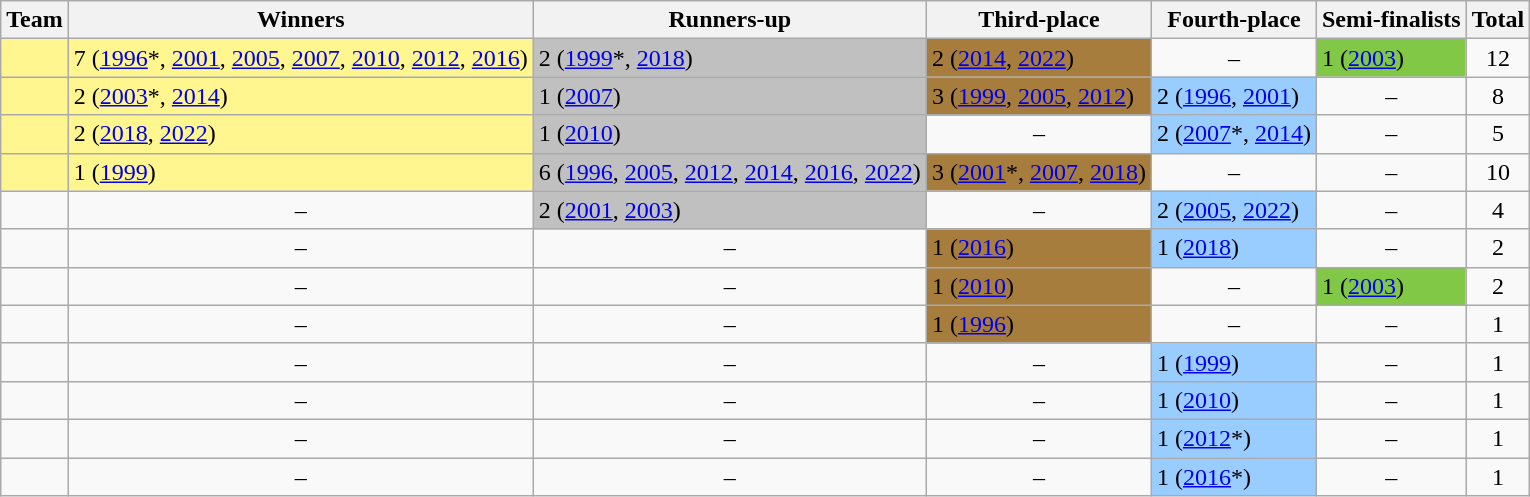<table class="wikitable sortable">
<tr>
<th>Team</th>
<th>Winners</th>
<th>Runners-up</th>
<th>Third-place</th>
<th>Fourth-place</th>
<th>Semi-finalists</th>
<th>Total</th>
</tr>
<tr>
<td style="background:#fff68f"></td>
<td style="background:#fff68f">7 (<a href='#'>1996</a>*, <a href='#'>2001</a>, <a href='#'>2005</a>, <a href='#'>2007</a>, <a href='#'>2010</a>, <a href='#'>2012</a>, <a href='#'>2016</a>)</td>
<td bgcolor=silver>2 (<a href='#'>1999</a>*, <a href='#'>2018</a>)</td>
<td bgcolor=a67d3d>2 (<a href='#'>2014</a>, <a href='#'>2022</a>)</td>
<td align="center">–</td>
<td bgcolor=#81c846>1 (<a href='#'>2003</a>)</td>
<td align="center">12</td>
</tr>
<tr>
<td style="background:#fff68f"></td>
<td style="background:#fff68f">2 (<a href='#'>2003</a>*, <a href='#'>2014</a>)</td>
<td bgcolor=silver>1 (<a href='#'>2007</a>)</td>
<td bgcolor=a67d3d>3 (<a href='#'>1999</a>, <a href='#'>2005</a>, <a href='#'>2012</a>)</td>
<td bgcolor=#9acdff>2 (<a href='#'>1996</a>, <a href='#'>2001</a>)</td>
<td align="center">–</td>
<td align="center">8</td>
</tr>
<tr>
<td style="background:#fff68f"></td>
<td style="background:#fff68f">2 (<a href='#'>2018</a>, <a href='#'>2022</a>)</td>
<td bgcolor=silver>1 (<a href='#'>2010</a>)</td>
<td align="center">–</td>
<td bgcolor=#9acdff>2 (<a href='#'>2007</a>*, <a href='#'>2014</a>)</td>
<td align="center">–</td>
<td align="center">5</td>
</tr>
<tr>
<td style="background:#fff68f"></td>
<td style="background:#fff68f">1 (<a href='#'>1999</a>)</td>
<td bgcolor=silver>6 (<a href='#'>1996</a>, <a href='#'>2005</a>, <a href='#'>2012</a>, <a href='#'>2014</a>, <a href='#'>2016</a>, <a href='#'>2022</a>)</td>
<td bgcolor=a67d3d>3 (<a href='#'>2001</a>*, <a href='#'>2007</a>, <a href='#'>2018</a>)</td>
<td align="center">–</td>
<td align="center">–</td>
<td align="center">10</td>
</tr>
<tr>
<td></td>
<td align="center">–</td>
<td bgcolor=silver>2 (<a href='#'>2001</a>, <a href='#'>2003</a>)</td>
<td align="center">–</td>
<td bgcolor=#9acdff>2 (<a href='#'>2005</a>, <a href='#'>2022</a>)</td>
<td align="center">–</td>
<td align="center">4</td>
</tr>
<tr>
<td></td>
<td align="center">–</td>
<td align="center">–</td>
<td bgcolor=a67d3d>1 (<a href='#'>2016</a>)</td>
<td bgcolor=#9acdff>1 (<a href='#'>2018</a>)</td>
<td align="center">–</td>
<td align="center">2</td>
</tr>
<tr>
<td></td>
<td align="center">–</td>
<td align="center">–</td>
<td bgcolor=a67d3d>1 (<a href='#'>2010</a>)</td>
<td align="center">–</td>
<td bgcolor=#81c846>1 (<a href='#'>2003</a>)</td>
<td align="center">2</td>
</tr>
<tr>
<td></td>
<td align="center">–</td>
<td align="center">–</td>
<td bgcolor=a67d3d>1 (<a href='#'>1996</a>)</td>
<td align="center">–</td>
<td align="center">–</td>
<td align="center">1</td>
</tr>
<tr>
<td></td>
<td align="center">–</td>
<td align="center">–</td>
<td align="center">–</td>
<td bgcolor=#9acdff>1 (<a href='#'>1999</a>)</td>
<td align="center">–</td>
<td align="center">1</td>
</tr>
<tr>
<td></td>
<td align="center">–</td>
<td align="center">–</td>
<td align="center">–</td>
<td bgcolor=#9acdff>1 (<a href='#'>2010</a>)</td>
<td align="center">–</td>
<td align="center">1</td>
</tr>
<tr>
<td></td>
<td align="center">–</td>
<td align="center">–</td>
<td align="center">–</td>
<td bgcolor=#9acdff>1 (<a href='#'>2012</a>*)</td>
<td align="center">–</td>
<td align="center">1</td>
</tr>
<tr>
<td></td>
<td align="center">–</td>
<td align="center">–</td>
<td align="center">–</td>
<td bgcolor=#9acdff>1 (<a href='#'>2016</a>*)</td>
<td align="center">–</td>
<td align="center">1</td>
</tr>
</table>
